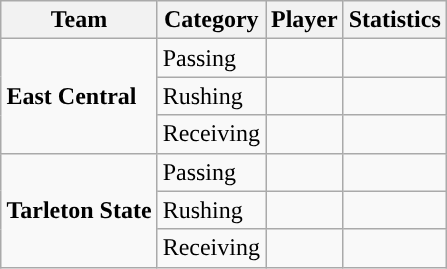<table class="wikitable" style="float: right;">
<tr>
<th>Team</th>
<th>Category</th>
<th>Player</th>
<th>Statistics</th>
</tr>
<tr>
<td rowspan=3><strong>East Central</strong></td>
<td>Passing</td>
<td></td>
<td></td>
</tr>
<tr>
<td>Rushing</td>
<td></td>
<td></td>
</tr>
<tr>
<td>Receiving</td>
<td></td>
<td></td>
</tr>
<tr>
<td rowspan=3><strong>Tarleton State</strong></td>
<td>Passing</td>
<td></td>
<td></td>
</tr>
<tr>
<td>Rushing</td>
<td></td>
<td></td>
</tr>
<tr>
<td>Receiving</td>
<td></td>
<td></td>
</tr>
</table>
